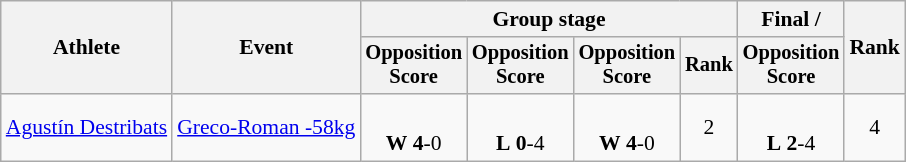<table class="wikitable" style="font-size:90%">
<tr>
<th rowspan=2>Athlete</th>
<th rowspan=2>Event</th>
<th colspan=4>Group stage</th>
<th>Final / </th>
<th rowspan=2>Rank</th>
</tr>
<tr style="font-size:95%">
<th>Opposition<br>Score</th>
<th>Opposition<br>Score</th>
<th>Opposition<br>Score</th>
<th>Rank</th>
<th>Opposition<br>Score</th>
</tr>
<tr align=center>
<td align=left><a href='#'>Agustín Destribats</a></td>
<td align=left><a href='#'>Greco-Roman -58kg</a></td>
<td><br><strong>W</strong> <strong>4</strong>-0 <sup></sup></td>
<td><br><strong>L</strong> <strong>0</strong>-4 <sup></sup></td>
<td><br><strong>W</strong> <strong>4</strong>-0 <sup></sup></td>
<td>2 </td>
<td><br><strong>L</strong> <strong>2</strong>-4 <sup></sup></td>
<td>4</td>
</tr>
</table>
